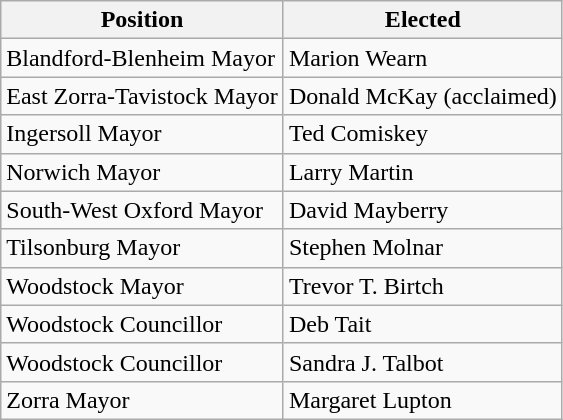<table class="wikitable">
<tr>
<th>Position</th>
<th>Elected</th>
</tr>
<tr>
<td>Blandford-Blenheim Mayor</td>
<td>Marion Wearn</td>
</tr>
<tr>
<td>East Zorra-Tavistock Mayor</td>
<td>Donald McKay (acclaimed)</td>
</tr>
<tr>
<td>Ingersoll Mayor</td>
<td>Ted Comiskey</td>
</tr>
<tr>
<td>Norwich Mayor</td>
<td>Larry Martin</td>
</tr>
<tr>
<td>South-West Oxford Mayor</td>
<td>David Mayberry</td>
</tr>
<tr>
<td>Tilsonburg Mayor</td>
<td>Stephen Molnar</td>
</tr>
<tr>
<td>Woodstock Mayor</td>
<td>Trevor T. Birtch</td>
</tr>
<tr>
<td>Woodstock Councillor</td>
<td>Deb Tait</td>
</tr>
<tr>
<td>Woodstock Councillor</td>
<td>Sandra J. Talbot</td>
</tr>
<tr>
<td>Zorra Mayor</td>
<td>Margaret Lupton</td>
</tr>
</table>
